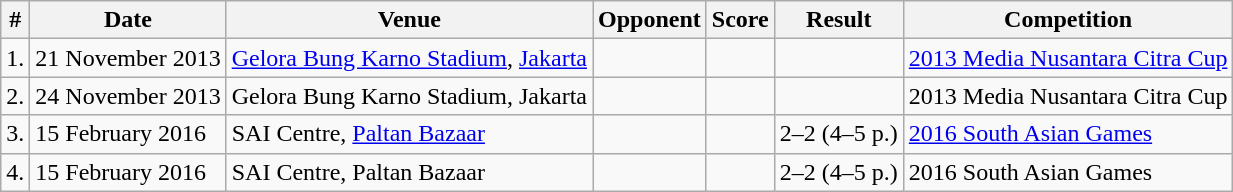<table class="wikitable">
<tr>
<th>#</th>
<th>Date</th>
<th>Venue</th>
<th>Opponent</th>
<th>Score</th>
<th>Result</th>
<th>Competition</th>
</tr>
<tr>
<td>1.</td>
<td>21 November 2013</td>
<td><a href='#'>Gelora Bung Karno Stadium</a>, <a href='#'>Jakarta</a></td>
<td></td>
<td></td>
<td></td>
<td><a href='#'>2013 Media Nusantara Citra Cup</a></td>
</tr>
<tr>
<td>2.</td>
<td>24 November 2013</td>
<td>Gelora Bung Karno Stadium, Jakarta</td>
<td></td>
<td></td>
<td></td>
<td>2013 Media Nusantara Citra Cup</td>
</tr>
<tr>
<td>3.</td>
<td>15 February 2016</td>
<td>SAI Centre, <a href='#'>Paltan Bazaar</a></td>
<td></td>
<td></td>
<td align=center>2–2 (4–5 p.)</td>
<td><a href='#'>2016 South Asian Games</a></td>
</tr>
<tr>
<td>4.</td>
<td>15 February 2016</td>
<td>SAI Centre, Paltan Bazaar</td>
<td></td>
<td></td>
<td align=center>2–2 (4–5 p.)</td>
<td>2016 South Asian Games</td>
</tr>
</table>
